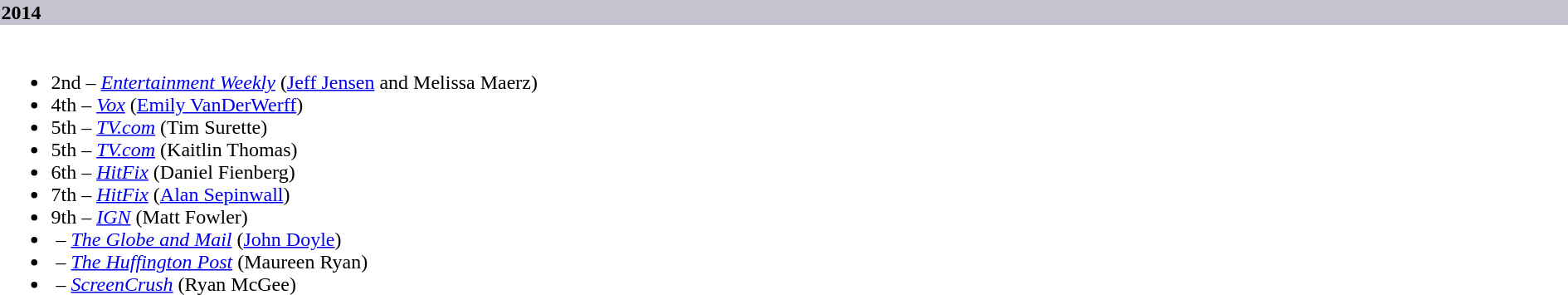<table>
<tr>
<th style="width:25%; background:#C4C3D0; text-align:left">2014</th>
</tr>
<tr>
<td colspan=><br><ul><li>2nd – <em><a href='#'>Entertainment Weekly</a></em> (<a href='#'>Jeff Jensen</a> and Melissa Maerz)</li><li>4th – <em><a href='#'>Vox</a></em> (<a href='#'>Emily VanDerWerff</a>)</li><li>5th – <em><a href='#'>TV.com</a></em> (Tim Surette)</li><li>5th – <em><a href='#'>TV.com</a></em> (Kaitlin Thomas)</li><li>6th – <em><a href='#'>HitFix</a></em> (Daniel Fienberg)</li><li>7th – <em><a href='#'>HitFix</a></em> (<a href='#'>Alan Sepinwall</a>)</li><li>9th – <em><a href='#'>IGN</a></em> (Matt Fowler)</li><li> – <em><a href='#'>The Globe and Mail</a></em> (<a href='#'>John Doyle</a>)</li><li> – <em><a href='#'>The Huffington Post</a></em> (Maureen Ryan)</li><li> – <em><a href='#'>ScreenCrush</a></em> (Ryan McGee)</li></ul></td>
</tr>
</table>
